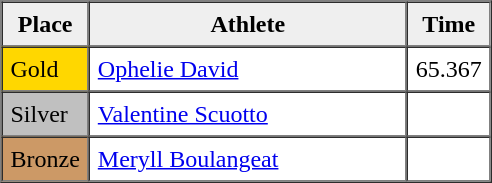<table border=1 cellpadding=5 cellspacing=0>
<tr>
<th style="background:#efefef;" width="20">Place</th>
<th style="background:#efefef;" width="200">Athlete</th>
<th style="background:#efefef;" width="20">Time</th>
</tr>
<tr align=left>
<td style="background:gold;">Gold</td>
<td><a href='#'>Ophelie David</a></td>
<td>65.367</td>
</tr>
<tr align=left>
<td style="background:silver;">Silver</td>
<td><a href='#'>Valentine Scuotto</a></td>
<td></td>
</tr>
<tr align=left>
<td style="background:#CC9966;">Bronze</td>
<td><a href='#'>Meryll Boulangeat</a></td>
<td></td>
</tr>
</table>
